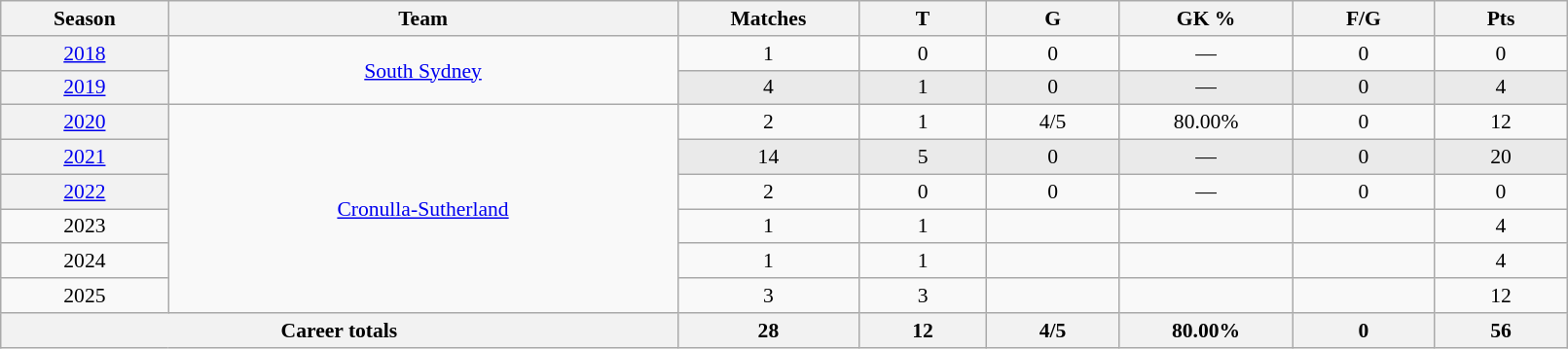<table class="wikitable sortable"  style="font-size:90%; text-align:center; width:85%;">
<tr>
<th width=2%>Season</th>
<th width=8%>Team</th>
<th width=2%>Matches</th>
<th width=2%>T</th>
<th width=2%>G</th>
<th width=2%>GK %</th>
<th width=2%>F/G</th>
<th width=2%>Pts</th>
</tr>
<tr>
<th scope="row" style="text-align:center; font-weight:normal"><a href='#'>2018</a></th>
<td rowspan="2" style="text-align:center;"> <a href='#'>South Sydney</a></td>
<td>1</td>
<td>0</td>
<td>0</td>
<td>—</td>
<td>0</td>
<td>0</td>
</tr>
<tr style="background:#eaeaea;">
<th scope="row" style="text-align:center; font-weight:normal"><a href='#'>2019</a></th>
<td>4</td>
<td>1</td>
<td>0</td>
<td>—</td>
<td>0</td>
<td>4</td>
</tr>
<tr>
<th scope="row" style="text-align:center; font-weight:normal"><a href='#'>2020</a></th>
<td rowspan="6" style="text-align:center;"> <a href='#'>Cronulla-Sutherland</a></td>
<td>2</td>
<td>1</td>
<td>4/5</td>
<td>80.00%</td>
<td>0</td>
<td>12</td>
</tr>
<tr style="background:#eaeaea;">
<th scope="row" style="text-align:center; font-weight:normal"><a href='#'>2021</a></th>
<td>14</td>
<td>5</td>
<td>0</td>
<td>—</td>
<td>0</td>
<td>20</td>
</tr>
<tr>
<th scope="row" style="text-align:center; font-weight:normal"><a href='#'>2022</a></th>
<td>2</td>
<td>0</td>
<td>0</td>
<td>—</td>
<td>0</td>
<td>0</td>
</tr>
<tr>
<td>2023</td>
<td>1</td>
<td>1</td>
<td></td>
<td></td>
<td></td>
<td>4</td>
</tr>
<tr>
<td>2024</td>
<td>1</td>
<td>1</td>
<td></td>
<td></td>
<td></td>
<td>4</td>
</tr>
<tr>
<td>2025</td>
<td>3</td>
<td>3</td>
<td></td>
<td></td>
<td></td>
<td>12</td>
</tr>
<tr class="sortbottom">
<th colspan="2">Career totals</th>
<th>28</th>
<th>12</th>
<th>4/5</th>
<th>80.00%</th>
<th>0</th>
<th>56</th>
</tr>
</table>
